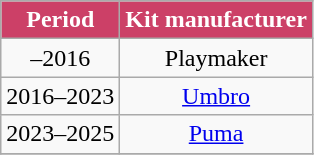<table class="wikitable" style="text-align:center; margin-left:1em">
<tr>
<th style="color:#FFFFFF; background:#CC4067">Period</th>
<th style="color:#FFFFFF; background:#CC4067">Kit manufacturer</th>
</tr>
<tr>
<td>–2016</td>
<td> Playmaker</td>
</tr>
<tr>
<td>2016–2023</td>
<td> <a href='#'>Umbro</a></td>
</tr>
<tr>
<td>2023–2025</td>
<td> <a href='#'>Puma</a></td>
</tr>
<tr>
</tr>
</table>
